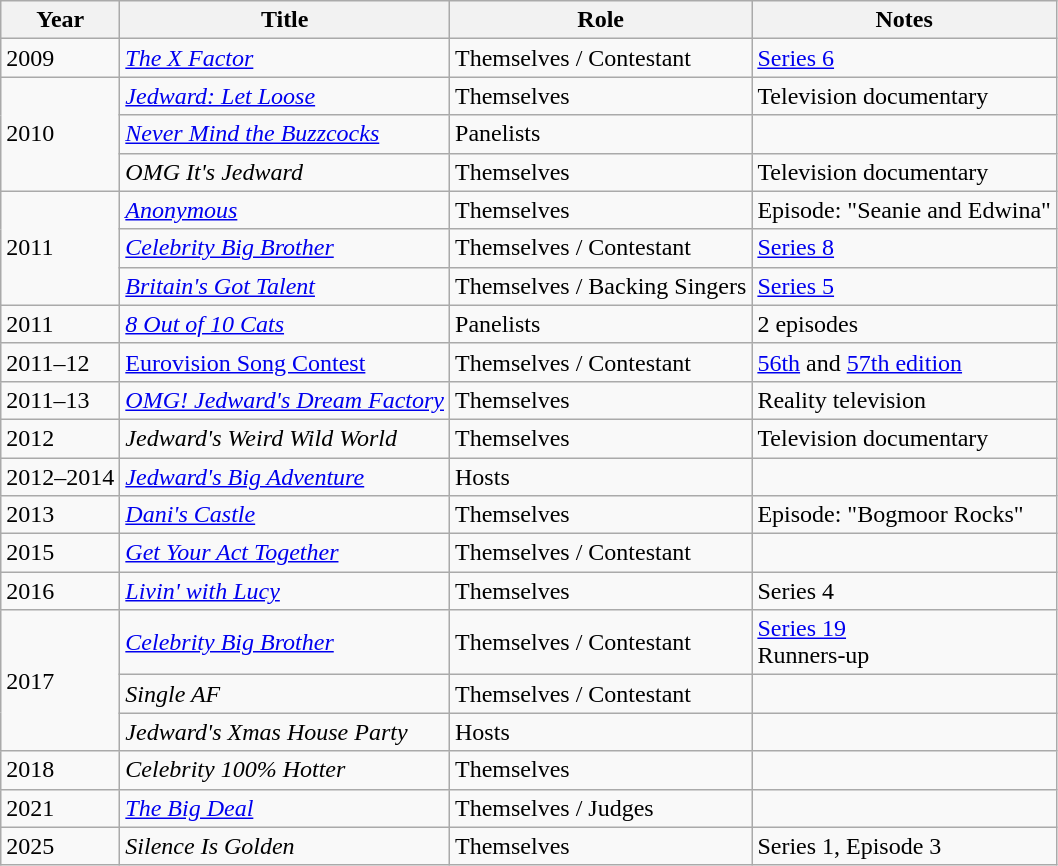<table class="wikitable sortable">
<tr>
<th>Year</th>
<th>Title</th>
<th>Role</th>
<th class="unsortable">Notes</th>
</tr>
<tr>
<td>2009</td>
<td><em><a href='#'>The X Factor</a></em></td>
<td>Themselves / Contestant</td>
<td><a href='#'>Series 6</a></td>
</tr>
<tr>
<td rowspan="3">2010</td>
<td><em><a href='#'>Jedward: Let Loose</a></em></td>
<td>Themselves</td>
<td>Television documentary</td>
</tr>
<tr>
<td><em><a href='#'>Never Mind the Buzzcocks</a></em></td>
<td>Panelists</td>
<td></td>
</tr>
<tr>
<td><em>OMG It's Jedward</em></td>
<td>Themselves</td>
<td>Television documentary</td>
</tr>
<tr>
<td rowspan="3">2011</td>
<td><em><a href='#'>Anonymous</a></em></td>
<td>Themselves</td>
<td>Episode: "Seanie and Edwina"</td>
</tr>
<tr>
<td><em><a href='#'>Celebrity Big Brother</a></em></td>
<td>Themselves / Contestant</td>
<td><a href='#'>Series 8</a></td>
</tr>
<tr>
<td><em><a href='#'>Britain's Got Talent</a></em></td>
<td>Themselves / Backing Singers</td>
<td><a href='#'>Series 5</a></td>
</tr>
<tr>
<td>2011</td>
<td><em><a href='#'>8 Out of 10 Cats</a></em></td>
<td>Panelists</td>
<td>2 episodes</td>
</tr>
<tr>
<td>2011–12</td>
<td><a href='#'>Eurovision Song Contest</a></td>
<td>Themselves / Contestant</td>
<td><a href='#'>56th</a> and <a href='#'>57th edition</a></td>
</tr>
<tr>
<td>2011–13</td>
<td><em><a href='#'>OMG! Jedward's Dream Factory</a></em></td>
<td>Themselves</td>
<td>Reality television</td>
</tr>
<tr>
<td>2012</td>
<td><em>Jedward's Weird Wild World</em></td>
<td>Themselves</td>
<td>Television documentary</td>
</tr>
<tr>
<td>2012–2014</td>
<td><em><a href='#'>Jedward's Big Adventure</a></em></td>
<td>Hosts</td>
<td></td>
</tr>
<tr>
<td>2013</td>
<td><em><a href='#'>Dani's Castle</a></em></td>
<td>Themselves</td>
<td>Episode: "Bogmoor Rocks"</td>
</tr>
<tr>
<td>2015</td>
<td><em><a href='#'>Get Your Act Together</a></em></td>
<td>Themselves / Contestant</td>
<td></td>
</tr>
<tr>
<td>2016</td>
<td><em><a href='#'>Livin' with Lucy</a></em></td>
<td>Themselves</td>
<td>Series 4</td>
</tr>
<tr>
<td rowspan="3">2017</td>
<td><em><a href='#'>Celebrity Big Brother</a></em></td>
<td>Themselves / Contestant</td>
<td><a href='#'>Series 19</a><br>Runners-up</td>
</tr>
<tr>
<td><em>Single AF</em></td>
<td>Themselves / Contestant</td>
<td></td>
</tr>
<tr>
<td><em>Jedward's Xmas House Party</em></td>
<td>Hosts</td>
<td></td>
</tr>
<tr>
<td>2018</td>
<td><em>Celebrity 100% Hotter</em></td>
<td>Themselves</td>
<td></td>
</tr>
<tr>
<td>2021</td>
<td><em><a href='#'>The Big Deal</a></em></td>
<td>Themselves / Judges</td>
<td></td>
</tr>
<tr>
<td>2025</td>
<td><em>Silence Is Golden</em></td>
<td>Themselves</td>
<td>Series 1, Episode 3</td>
</tr>
</table>
